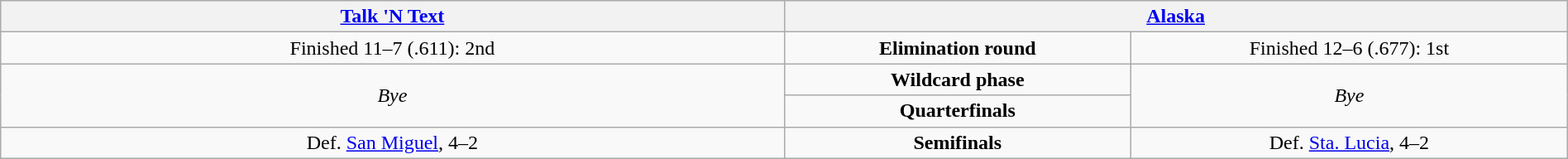<table class=wikitable width=100%>
<tr align=center>
<th colspan=2 width=45%><a href='#'>Talk 'N Text</a></th>
<th colspan=2 width=45%><a href='#'>Alaska</a></th>
</tr>
<tr align=center>
<td>Finished 11–7 (.611): 2nd</td>
<td colspan=2><strong>Elimination round</strong></td>
<td>Finished 12–6 (.677): 1st</td>
</tr>
<tr align=center>
<td rowspan=2><em>Bye</em></td>
<td colspan=2><strong>Wildcard phase</strong></td>
<td rowspan=2><em>Bye</em></td>
</tr>
<tr align=center>
<td colspan=2><strong>Quarterfinals</strong></td>
</tr>
<tr align=center>
<td>Def. <a href='#'>San Miguel</a>, 4–2</td>
<td colspan=2><strong>Semifinals</strong></td>
<td>Def. <a href='#'>Sta. Lucia</a>, 4–2</td>
</tr>
</table>
